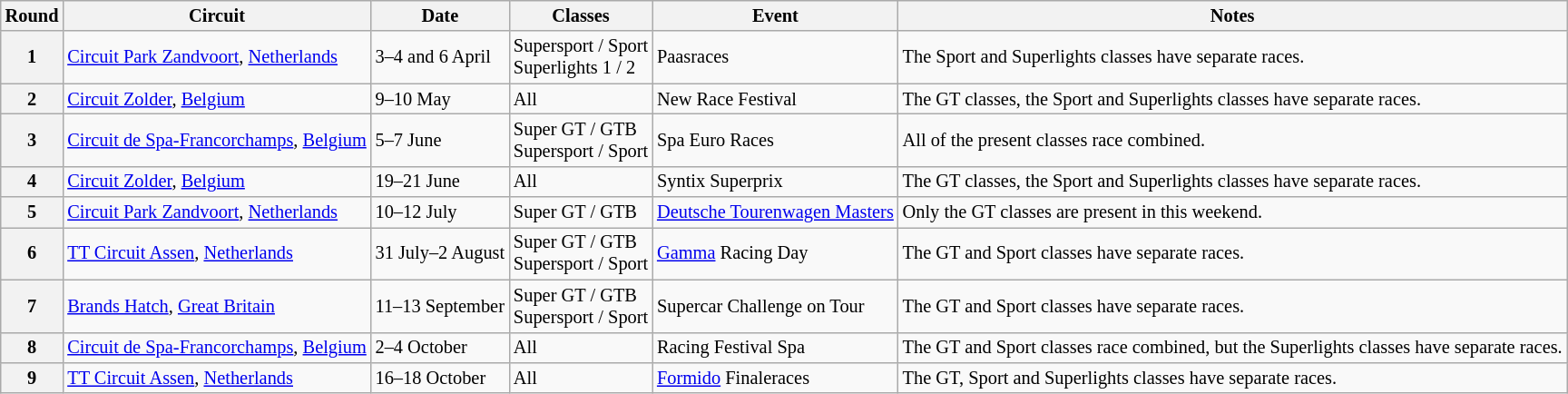<table class="wikitable" style="font-size: 85%;">
<tr>
<th>Round</th>
<th>Circuit</th>
<th>Date</th>
<th>Classes</th>
<th>Event</th>
<th>Notes</th>
</tr>
<tr>
<th>1</th>
<td> <a href='#'>Circuit Park Zandvoort</a>, <a href='#'>Netherlands</a></td>
<td>3–4 and 6 April</td>
<td>Supersport / Sport <br> Superlights 1 / 2</td>
<td>Paasraces</td>
<td>The Sport and Superlights classes have separate races.</td>
</tr>
<tr>
<th>2</th>
<td> <a href='#'>Circuit Zolder</a>, <a href='#'>Belgium</a></td>
<td>9–10 May</td>
<td>All</td>
<td>New Race Festival</td>
<td>The GT classes, the Sport and Superlights classes have separate races.</td>
</tr>
<tr>
<th>3</th>
<td> <a href='#'>Circuit de Spa-Francorchamps</a>, <a href='#'>Belgium</a></td>
<td>5–7 June</td>
<td>Super GT / GTB <br> Supersport / Sport</td>
<td>Spa Euro Races</td>
<td>All of the present classes race combined.</td>
</tr>
<tr>
<th>4</th>
<td> <a href='#'>Circuit Zolder</a>, <a href='#'>Belgium</a></td>
<td>19–21 June</td>
<td>All</td>
<td>Syntix Superprix</td>
<td>The GT classes, the Sport and Superlights classes have separate races.</td>
</tr>
<tr>
<th>5</th>
<td> <a href='#'>Circuit Park Zandvoort</a>, <a href='#'>Netherlands</a></td>
<td>10–12 July</td>
<td>Super GT / GTB</td>
<td><a href='#'>Deutsche Tourenwagen Masters</a></td>
<td>Only the GT classes are present in this weekend.</td>
</tr>
<tr>
<th>6</th>
<td> <a href='#'>TT Circuit Assen</a>, <a href='#'>Netherlands</a></td>
<td>31 July–2 August</td>
<td>Super GT / GTB <br> Supersport / Sport</td>
<td><a href='#'>Gamma</a> Racing Day</td>
<td>The GT and Sport classes have separate races.</td>
</tr>
<tr>
<th>7</th>
<td> <a href='#'>Brands Hatch</a>, <a href='#'>Great Britain</a></td>
<td>11–13 September</td>
<td>Super GT / GTB <br> Supersport / Sport</td>
<td>Supercar Challenge on Tour</td>
<td>The GT and Sport classes have separate races.</td>
</tr>
<tr>
<th>8</th>
<td> <a href='#'>Circuit de Spa-Francorchamps</a>, <a href='#'>Belgium</a></td>
<td>2–4 October</td>
<td>All</td>
<td>Racing Festival Spa</td>
<td>The GT and Sport classes race combined, but the Superlights classes have separate races.</td>
</tr>
<tr>
<th>9</th>
<td> <a href='#'>TT Circuit Assen</a>, <a href='#'>Netherlands</a></td>
<td>16–18 October</td>
<td>All</td>
<td><a href='#'>Formido</a> Finaleraces</td>
<td>The GT, Sport and Superlights classes have separate races.</td>
</tr>
</table>
